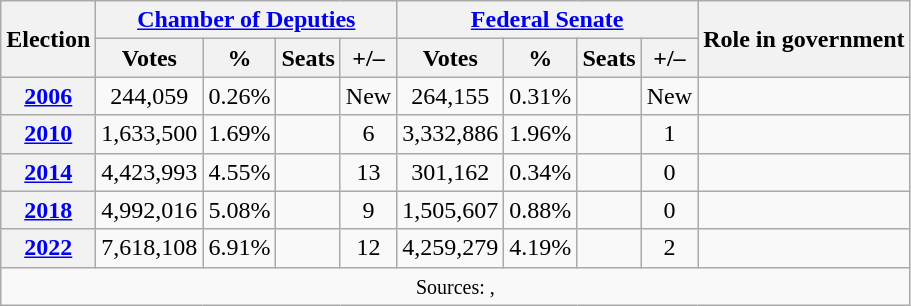<table class=wikitable style=text-align:center>
<tr>
<th rowspan="2">Election</th>
<th colspan="4"><a href='#'>Chamber of Deputies</a></th>
<th colspan="4"><a href='#'>Federal Senate</a></th>
<th rowspan="2"><strong>Role in government</strong></th>
</tr>
<tr>
<th><strong>Votes</strong></th>
<th><strong>%</strong></th>
<th><strong>Seats</strong></th>
<th>+/–</th>
<th><strong>Votes</strong></th>
<th><strong>%</strong></th>
<th><strong>Seats</strong></th>
<th>+/–</th>
</tr>
<tr>
<th><a href='#'>2006</a></th>
<td align="center">244,059</td>
<td align="center">0.26%</td>
<td style="text-align:center;"></td>
<td>New</td>
<td align="center">264,155</td>
<td align="center">0.31%</td>
<td style="text-align:center;"></td>
<td>New</td>
<td></td>
</tr>
<tr>
<th><a href='#'>2010</a></th>
<td align="center">1,633,500</td>
<td align="center">1.69%</td>
<td style="text-align:center;"></td>
<td> 6</td>
<td align="center">3,332,886</td>
<td align="center">1.96%</td>
<td style="text-align:center;"></td>
<td> 1</td>
<td></td>
</tr>
<tr>
<th><a href='#'>2014</a></th>
<td align="center">4,423,993</td>
<td align="center">4.55%</td>
<td style="text-align:center;"></td>
<td> 13</td>
<td align="center">301,162</td>
<td align="center">0.34%</td>
<td style="text-align:center;"></td>
<td> 0</td>
<td></td>
</tr>
<tr>
<th><a href='#'>2018</a></th>
<td align="center">4,992,016</td>
<td align="center">5.08%</td>
<td style="text-align:center;"></td>
<td> 9</td>
<td align="center">1,505,607</td>
<td align="center">0.88%</td>
<td style="text-align:center;"></td>
<td> 0</td>
<td></td>
</tr>
<tr>
<th><a href='#'>2022</a></th>
<td align="center">7,618,108</td>
<td align="center">6.91%</td>
<td style="text-align:center;"></td>
<td> 12</td>
<td align="center">4,259,279</td>
<td align="center">4.19%</td>
<td style="text-align:center;"></td>
<td> 2</td>
<td></td>
</tr>
<tr>
<td colspan="10"><small>Sources: , </small></td>
</tr>
</table>
